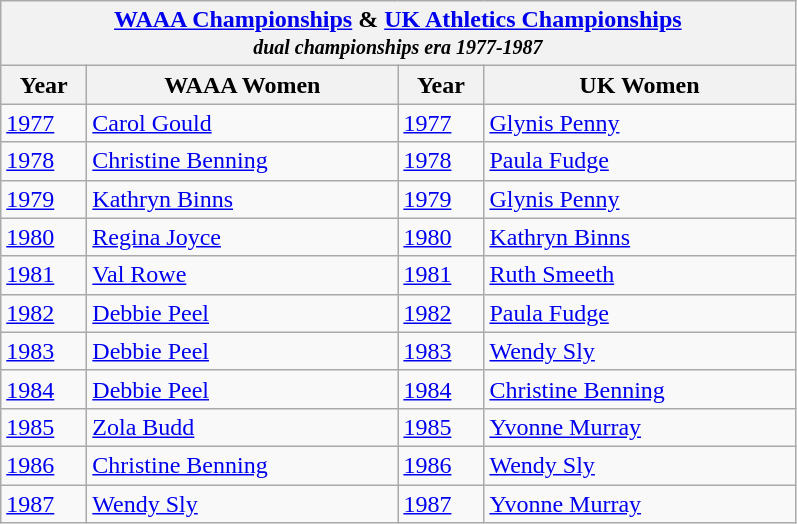<table class="wikitable">
<tr>
<th colspan="4"><a href='#'>WAAA Championships</a> & <a href='#'>UK Athletics Championships</a><br><em><small>dual championships era 1977-1987</small></em></th>
</tr>
<tr>
<th width=50>Year</th>
<th width=200>WAAA Women</th>
<th width=50>Year</th>
<th width=200>UK Women</th>
</tr>
<tr>
<td><a href='#'>1977</a></td>
<td><a href='#'>Carol Gould</a></td>
<td><a href='#'>1977</a></td>
<td><a href='#'>Glynis Penny</a></td>
</tr>
<tr>
<td><a href='#'>1978</a></td>
<td><a href='#'>Christine Benning</a></td>
<td><a href='#'>1978</a></td>
<td><a href='#'>Paula Fudge</a></td>
</tr>
<tr>
<td><a href='#'>1979</a></td>
<td><a href='#'>Kathryn Binns</a></td>
<td><a href='#'>1979</a></td>
<td><a href='#'>Glynis Penny</a></td>
</tr>
<tr>
<td><a href='#'>1980</a></td>
<td><a href='#'>Regina Joyce</a></td>
<td><a href='#'>1980</a></td>
<td><a href='#'>Kathryn Binns</a></td>
</tr>
<tr>
<td><a href='#'>1981</a></td>
<td><a href='#'>Val Rowe</a></td>
<td><a href='#'>1981</a></td>
<td><a href='#'>Ruth Smeeth</a></td>
</tr>
<tr>
<td><a href='#'>1982</a></td>
<td><a href='#'>Debbie Peel</a></td>
<td><a href='#'>1982</a></td>
<td><a href='#'>Paula Fudge</a></td>
</tr>
<tr>
<td><a href='#'>1983</a></td>
<td><a href='#'>Debbie Peel</a></td>
<td><a href='#'>1983</a></td>
<td><a href='#'>Wendy Sly</a></td>
</tr>
<tr>
<td><a href='#'>1984</a></td>
<td><a href='#'>Debbie Peel</a></td>
<td><a href='#'>1984</a></td>
<td><a href='#'>Christine Benning</a></td>
</tr>
<tr>
<td><a href='#'>1985</a></td>
<td><a href='#'>Zola Budd</a></td>
<td><a href='#'>1985</a></td>
<td><a href='#'>Yvonne Murray</a></td>
</tr>
<tr>
<td><a href='#'>1986</a></td>
<td><a href='#'>Christine Benning</a></td>
<td><a href='#'>1986</a></td>
<td><a href='#'>Wendy Sly</a></td>
</tr>
<tr>
<td><a href='#'>1987</a></td>
<td><a href='#'>Wendy Sly</a></td>
<td><a href='#'>1987</a></td>
<td><a href='#'>Yvonne Murray</a></td>
</tr>
</table>
